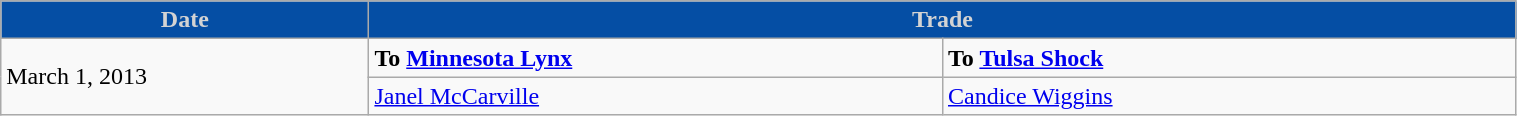<table class="wikitable" style="width:80%">
<tr>
<th style="background:#054EA4;color:#D3D3D3; width=125">Date</th>
<th style="background:#054EA4;color:#D3D3D3;" colspan=2>Trade</th>
</tr>
<tr>
<td rowspan=2>March 1, 2013</td>
<td width=375><strong>To <a href='#'>Minnesota Lynx</a></strong></td>
<td width=375><strong>To <a href='#'>Tulsa Shock</a></strong></td>
</tr>
<tr>
<td><a href='#'>Janel McCarville</a></td>
<td><a href='#'>Candice Wiggins</a></td>
</tr>
</table>
